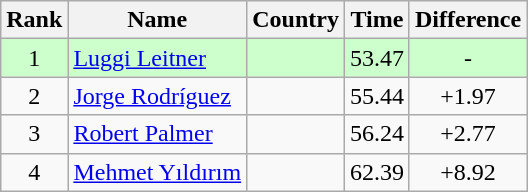<table class="wikitable sortable" style="text-align:center">
<tr>
<th>Rank</th>
<th>Name</th>
<th>Country</th>
<th>Time</th>
<th>Difference</th>
</tr>
<tr style="background:#cfc;">
<td>1</td>
<td align=left><a href='#'>Luggi Leitner</a></td>
<td align=left></td>
<td>53.47</td>
<td>-</td>
</tr>
<tr>
<td>2</td>
<td align=left><a href='#'>Jorge Rodríguez</a></td>
<td align=left></td>
<td>55.44</td>
<td>+1.97</td>
</tr>
<tr>
<td>3</td>
<td align=left><a href='#'>Robert Palmer</a></td>
<td align=left></td>
<td>56.24</td>
<td>+2.77</td>
</tr>
<tr>
<td>4</td>
<td align=left><a href='#'>Mehmet Yıldırım</a></td>
<td align=left></td>
<td>62.39</td>
<td>+8.92</td>
</tr>
</table>
